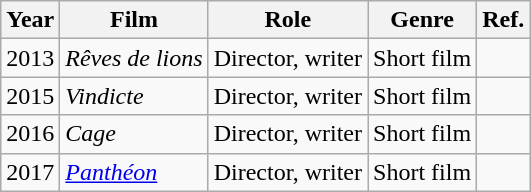<table class="wikitable">
<tr>
<th>Year</th>
<th>Film</th>
<th>Role</th>
<th>Genre</th>
<th>Ref.</th>
</tr>
<tr>
<td>2013</td>
<td><em>Rêves de lions</em></td>
<td>Director, writer</td>
<td>Short film</td>
<td></td>
</tr>
<tr>
<td>2015</td>
<td><em>Vindicte</em></td>
<td>Director, writer</td>
<td>Short film</td>
<td></td>
</tr>
<tr>
<td>2016</td>
<td><em>Cage</em></td>
<td>Director, writer</td>
<td>Short film</td>
<td></td>
</tr>
<tr>
<td>2017</td>
<td><em><a href='#'>Panthéon</a></em></td>
<td>Director, writer</td>
<td>Short film</td>
<td></td>
</tr>
</table>
